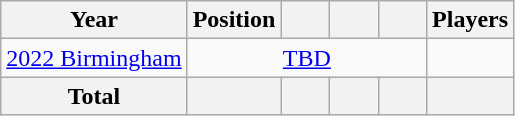<table class="wikitable" style="text-align: center;">
<tr>
<th>Year</th>
<th>Position</th>
<th width=25px></th>
<th width=25px></th>
<th width=25px></th>
<th>Players</th>
</tr>
<tr>
<td style="text-align: left;"> <a href='#'>2022 Birmingham</a></td>
<td colspan=4><a href='#'>TBD</a></td>
<td></td>
</tr>
<tr>
<th>Total</th>
<th></th>
<th></th>
<th></th>
<th></th>
<th></th>
</tr>
</table>
